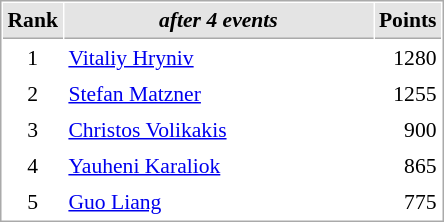<table cellspacing="1" cellpadding="3" style="border:1px solid #aaa; font-size:90%;">
<tr style="background:#e4e4e4;">
<th style="border-bottom:1px solid #aaa; width:10px;">Rank</th>
<th style="border-bottom:1px solid #aaa; width:200px; white-space:nowrap;"><em>after 4 events</em> </th>
<th style="border-bottom:1px solid #aaa; width:20px;">Points</th>
</tr>
<tr>
<td align=center>1</td>
<td> <a href='#'>Vitaliy Hryniv</a></td>
<td align=right>1280</td>
</tr>
<tr>
<td align=center>2</td>
<td> <a href='#'>Stefan Matzner</a></td>
<td align=right>1255</td>
</tr>
<tr>
<td align=center>3</td>
<td> <a href='#'>Christos Volikakis</a></td>
<td align=right>900</td>
</tr>
<tr>
<td align=center>4</td>
<td> <a href='#'>Yauheni Karaliok</a></td>
<td align=right>865</td>
</tr>
<tr>
<td align=center>5</td>
<td> <a href='#'>Guo Liang</a></td>
<td align=right>775</td>
</tr>
</table>
